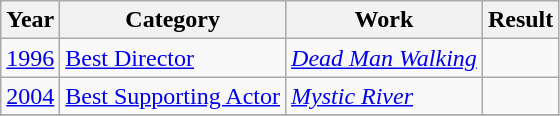<table class="wikitable sortable">
<tr>
<th>Year</th>
<th>Category</th>
<th>Work</th>
<th>Result</th>
</tr>
<tr>
<td><a href='#'>1996</a></td>
<td><a href='#'>Best Director</a></td>
<td><em><a href='#'>Dead Man Walking</a></em></td>
<td></td>
</tr>
<tr>
<td><a href='#'>2004</a></td>
<td><a href='#'>Best Supporting Actor</a></td>
<td><em><a href='#'>Mystic River</a></em></td>
<td></td>
</tr>
<tr>
</tr>
</table>
